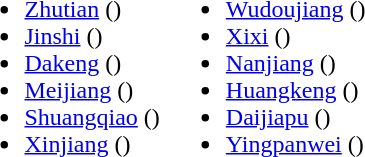<table>
<tr>
<td valign="top"><br><ul><li><a href='#'>Zhutian</a> ()</li><li><a href='#'>Jinshi</a> ()</li><li><a href='#'>Dakeng</a> ()</li><li><a href='#'>Meijiang</a> ()</li><li><a href='#'>Shuangqiao</a> ()</li><li><a href='#'>Xinjiang</a> ()</li></ul></td>
<td valign="top"><br><ul><li><a href='#'>Wudoujiang</a> ()</li><li><a href='#'>Xixi</a> ()</li><li><a href='#'>Nanjiang</a> ()</li><li><a href='#'>Huangkeng</a> ()</li><li><a href='#'>Daijiapu</a> ()</li><li><a href='#'>Yingpanwei</a> ()</li></ul></td>
</tr>
</table>
